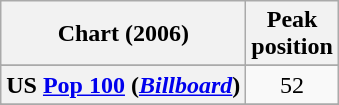<table class="wikitable sortable plainrowheaders" style="text-align:center">
<tr>
<th scope="col">Chart (2006)</th>
<th scope="col">Peak<br>position</th>
</tr>
<tr>
</tr>
<tr>
</tr>
<tr>
<th scope="row">US <a href='#'>Pop 100</a> (<a href='#'><em>Billboard</em></a>)</th>
<td>52</td>
</tr>
<tr>
</tr>
<tr>
</tr>
</table>
